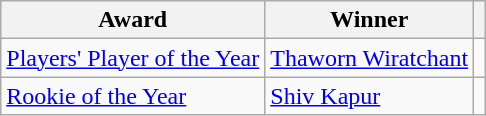<table class="wikitable">
<tr>
<th>Award</th>
<th>Winner</th>
<th></th>
</tr>
<tr>
<td><a href='#'>Players' Player of the Year</a></td>
<td> <a href='#'>Thaworn Wiratchant</a></td>
<td></td>
</tr>
<tr>
<td><a href='#'>Rookie of the Year</a></td>
<td> <a href='#'>Shiv Kapur</a></td>
<td></td>
</tr>
</table>
